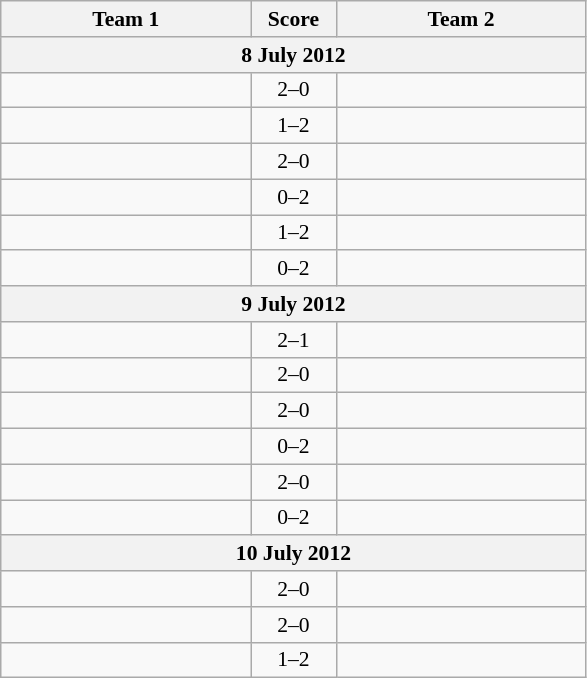<table class="wikitable" style="text-align: center; font-size:90% ">
<tr>
<th align="right" width="160">Team 1</th>
<th width="50">Score</th>
<th align="left" width="160">Team 2</th>
</tr>
<tr>
<th colspan=3>8 July 2012</th>
</tr>
<tr>
<td align=right><strong></strong></td>
<td align=center>2–0</td>
<td align=left></td>
</tr>
<tr>
<td align=right></td>
<td align=center>1–2</td>
<td align=left><strong></strong></td>
</tr>
<tr>
<td align=right><strong></strong></td>
<td align=center>2–0</td>
<td align=left></td>
</tr>
<tr>
<td align=right></td>
<td align=center>0–2</td>
<td align=left><strong></strong></td>
</tr>
<tr>
<td align=right></td>
<td align=center>1–2</td>
<td align=left><strong></strong></td>
</tr>
<tr>
<td align=right></td>
<td align=center>0–2</td>
<td align=left><strong></strong></td>
</tr>
<tr>
<th colspan=3>9 July 2012</th>
</tr>
<tr>
<td align=right><strong></strong></td>
<td align=center>2–1</td>
<td align=left></td>
</tr>
<tr>
<td align=right><strong></strong></td>
<td align=center>2–0</td>
<td align=left></td>
</tr>
<tr>
<td align=right><strong></strong></td>
<td align=center>2–0</td>
<td align=left></td>
</tr>
<tr>
<td align=right></td>
<td align=center>0–2</td>
<td align=left><strong></strong></td>
</tr>
<tr>
<td align=right><strong></strong></td>
<td align=center>2–0</td>
<td align=left></td>
</tr>
<tr>
<td align=right></td>
<td align=center>0–2</td>
<td align=left><strong></strong></td>
</tr>
<tr>
<th colspan=3>10 July 2012</th>
</tr>
<tr>
<td align=right><strong></strong></td>
<td align=center>2–0</td>
<td align=left></td>
</tr>
<tr>
<td align=right><strong></strong></td>
<td align=center>2–0</td>
<td align=left></td>
</tr>
<tr>
<td align=right></td>
<td align=center>1–2</td>
<td align=left><strong></strong></td>
</tr>
</table>
